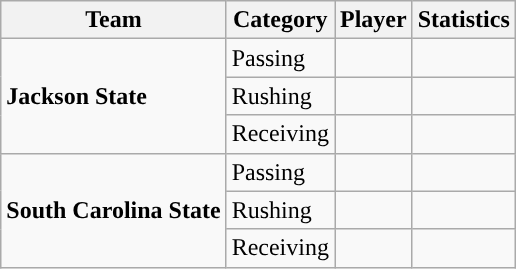<table class="wikitable" style="float: right;">
<tr>
<th>Team</th>
<th>Category</th>
<th>Player</th>
<th>Statistics</th>
</tr>
<tr>
<td rowspan=3><strong>Jackson State</strong></td>
<td>Passing</td>
<td></td>
<td></td>
</tr>
<tr>
<td>Rushing</td>
<td></td>
<td></td>
</tr>
<tr>
<td>Receiving</td>
<td></td>
<td></td>
</tr>
<tr>
<td rowspan=3><strong>South Carolina State</strong></td>
<td>Passing</td>
<td></td>
<td></td>
</tr>
<tr>
<td>Rushing</td>
<td></td>
<td></td>
</tr>
<tr>
<td>Receiving</td>
<td></td>
<td></td>
</tr>
</table>
